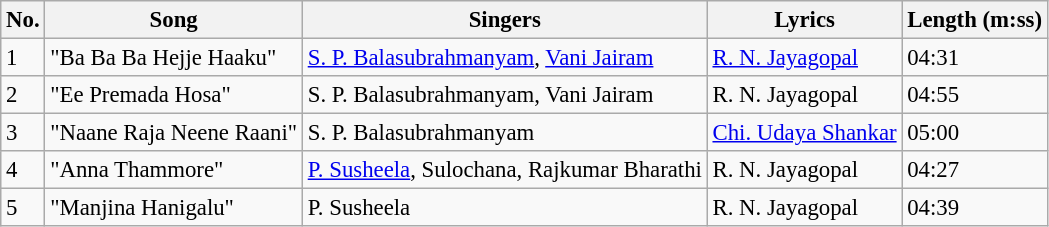<table class="wikitable" style="font-size:95%;">
<tr>
<th>No.</th>
<th>Song</th>
<th>Singers</th>
<th>Lyrics</th>
<th>Length (m:ss)</th>
</tr>
<tr>
<td>1</td>
<td>"Ba Ba Ba Hejje Haaku"</td>
<td><a href='#'>S. P. Balasubrahmanyam</a>, <a href='#'>Vani Jairam</a></td>
<td><a href='#'>R. N. Jayagopal</a></td>
<td>04:31</td>
</tr>
<tr>
<td>2</td>
<td>"Ee Premada Hosa"</td>
<td>S. P. Balasubrahmanyam, Vani Jairam</td>
<td>R. N. Jayagopal</td>
<td>04:55</td>
</tr>
<tr>
<td>3</td>
<td>"Naane Raja Neene Raani"</td>
<td>S. P. Balasubrahmanyam</td>
<td><a href='#'>Chi. Udaya Shankar</a></td>
<td>05:00</td>
</tr>
<tr>
<td>4</td>
<td>"Anna Thammore"</td>
<td><a href='#'>P. Susheela</a>, Sulochana, Rajkumar Bharathi</td>
<td>R. N. Jayagopal</td>
<td>04:27</td>
</tr>
<tr>
<td>5</td>
<td>"Manjina Hanigalu"</td>
<td>P. Susheela</td>
<td>R. N. Jayagopal</td>
<td>04:39</td>
</tr>
</table>
